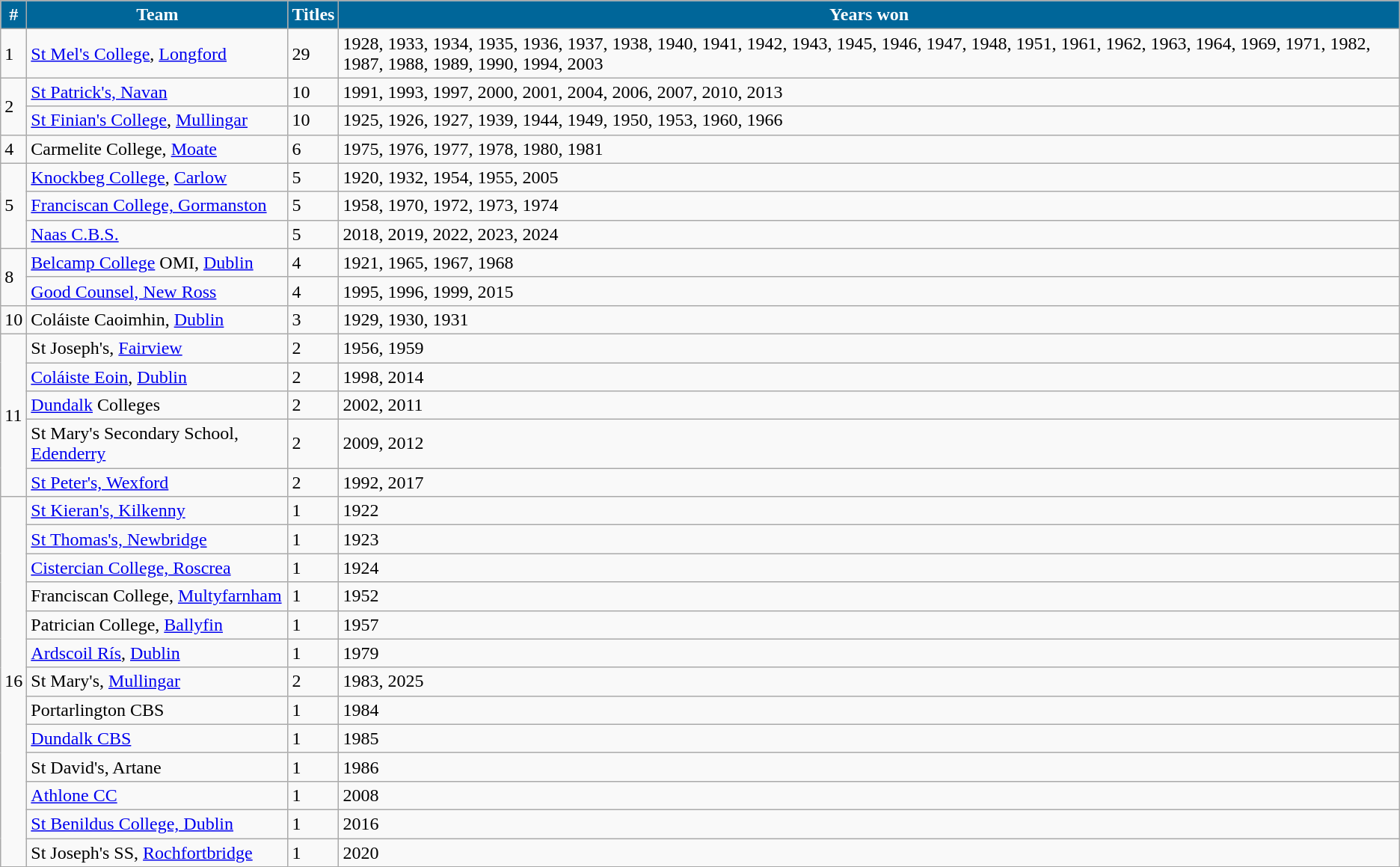<table class="wikitable">
<tr>
<th style="background:#069; color:white;">#</th>
<th style="background:#069; color:white;">Team</th>
<th style="background:#069; color:white;">Titles</th>
<th style="background:#069; color:white;">Years won</th>
</tr>
<tr>
<td>1</td>
<td><a href='#'>St Mel's College</a>, <a href='#'>Longford</a></td>
<td>29</td>
<td>1928, 1933, 1934, 1935, 1936, 1937, 1938, 1940, 1941, 1942, 1943, 1945, 1946, 1947, 1948, 1951, 1961, 1962, 1963, 1964, 1969, 1971, 1982, 1987, 1988, 1989, 1990, 1994, 2003</td>
</tr>
<tr>
<td rowspan=2>2</td>
<td><a href='#'>St Patrick's, Navan</a></td>
<td>10</td>
<td>1991, 1993, 1997, 2000, 2001, 2004, 2006, 2007, 2010, 2013</td>
</tr>
<tr>
<td><a href='#'>St Finian's College</a>, <a href='#'>Mullingar</a></td>
<td>10</td>
<td>1925, 1926, 1927, 1939, 1944, 1949, 1950, 1953, 1960, 1966</td>
</tr>
<tr>
<td>4</td>
<td>Carmelite College, <a href='#'>Moate</a></td>
<td>6</td>
<td>1975, 1976, 1977, 1978, 1980, 1981</td>
</tr>
<tr>
<td rowspan=3>5</td>
<td><a href='#'>Knockbeg College</a>, <a href='#'>Carlow</a></td>
<td>5</td>
<td>1920, 1932, 1954, 1955, 2005</td>
</tr>
<tr>
<td><a href='#'>Franciscan College, Gormanston</a></td>
<td>5</td>
<td>1958, 1970, 1972, 1973, 1974</td>
</tr>
<tr>
<td><a href='#'>Naas C.B.S.</a></td>
<td>5</td>
<td>2018, 2019, 2022, 2023, 2024</td>
</tr>
<tr>
<td rowspan=2>8</td>
<td><a href='#'>Belcamp College</a> OMI, <a href='#'>Dublin</a></td>
<td>4</td>
<td>1921, 1965, 1967, 1968</td>
</tr>
<tr>
<td><a href='#'>Good Counsel, New Ross</a></td>
<td>4</td>
<td>1995, 1996, 1999, 2015</td>
</tr>
<tr>
<td>10</td>
<td>Coláiste Caoimhin, <a href='#'>Dublin</a></td>
<td>3</td>
<td>1929, 1930, 1931</td>
</tr>
<tr>
<td rowspan="5">11</td>
<td>St Joseph's, <a href='#'>Fairview</a></td>
<td>2</td>
<td>1956, 1959</td>
</tr>
<tr>
<td><a href='#'>Coláiste Eoin</a>, <a href='#'>Dublin</a></td>
<td>2</td>
<td>1998, 2014</td>
</tr>
<tr>
<td><a href='#'>Dundalk</a> Colleges</td>
<td>2</td>
<td>2002, 2011</td>
</tr>
<tr>
<td>St Mary's Secondary School, <a href='#'>Edenderry</a></td>
<td>2</td>
<td>2009, 2012</td>
</tr>
<tr>
<td><a href='#'>St Peter's, Wexford</a></td>
<td>2</td>
<td>1992, 2017</td>
</tr>
<tr>
<td rowspan="13">16</td>
<td><a href='#'>St Kieran's, Kilkenny</a></td>
<td>1</td>
<td>1922</td>
</tr>
<tr>
<td><a href='#'>St Thomas's, Newbridge</a></td>
<td>1</td>
<td>1923</td>
</tr>
<tr>
<td><a href='#'>Cistercian College, Roscrea</a></td>
<td>1</td>
<td>1924</td>
</tr>
<tr>
<td>Franciscan College, <a href='#'>Multyfarnham</a></td>
<td>1</td>
<td>1952</td>
</tr>
<tr>
<td>Patrician College, <a href='#'>Ballyfin</a></td>
<td>1</td>
<td>1957</td>
</tr>
<tr>
<td><a href='#'>Ardscoil Rís</a>, <a href='#'>Dublin</a></td>
<td>1</td>
<td>1979</td>
</tr>
<tr>
<td>St Mary's, <a href='#'>Mullingar</a></td>
<td>2</td>
<td>1983, 2025</td>
</tr>
<tr>
<td>Portarlington CBS</td>
<td>1</td>
<td>1984</td>
</tr>
<tr>
<td><a href='#'>Dundalk CBS</a></td>
<td>1</td>
<td>1985</td>
</tr>
<tr>
<td>St David's, Artane</td>
<td>1</td>
<td>1986</td>
</tr>
<tr>
<td><a href='#'>Athlone CC</a></td>
<td>1</td>
<td>2008</td>
</tr>
<tr>
<td><a href='#'>St Benildus College, Dublin</a></td>
<td>1</td>
<td>2016</td>
</tr>
<tr>
<td>St Joseph's SS, <a href='#'>Rochfortbridge</a></td>
<td>1</td>
<td>2020</td>
</tr>
</table>
